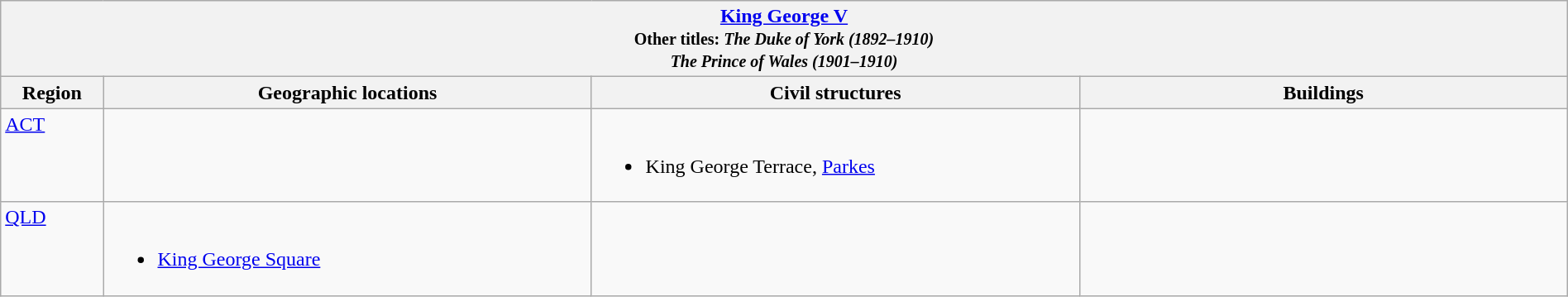<table class="wikitable" width="100%">
<tr>
<th colspan="4"> <a href='#'>King George V</a><br><small>Other titles: <em>The Duke of York (1892–1910)</em><br> <em>The Prince of Wales (1901–1910)</em><br></small></th>
</tr>
<tr>
<th width="5%">Region</th>
<th width="23.75%">Geographic locations</th>
<th width="23.75%">Civil structures</th>
<th width="23.75%">Buildings</th>
</tr>
<tr>
<td align=left valign=top> <a href='#'>ACT</a></td>
<td></td>
<td><br><ul><li>King George Terrace, <a href='#'>Parkes</a></li></ul></td>
<td></td>
</tr>
<tr>
<td align=left valign=top> <a href='#'>QLD</a></td>
<td><br><ul><li><a href='#'>King George Square</a></li></ul></td>
<td></td>
<td></td>
</tr>
</table>
